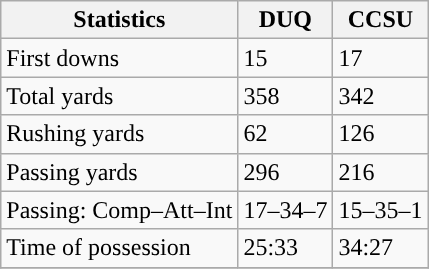<table class="wikitable" style="float: left;">
<tr>
<th>Statistics</th>
<th>DUQ</th>
<th>CCSU</th>
</tr>
<tr>
<td>First downs</td>
<td>15</td>
<td>17</td>
</tr>
<tr>
<td>Total yards</td>
<td>358</td>
<td>342</td>
</tr>
<tr>
<td>Rushing yards</td>
<td>62</td>
<td>126</td>
</tr>
<tr>
<td>Passing yards</td>
<td>296</td>
<td>216</td>
</tr>
<tr>
<td>Passing: Comp–Att–Int</td>
<td>17–34–7</td>
<td>15–35–1</td>
</tr>
<tr>
<td>Time of possession</td>
<td>25:33</td>
<td>34:27</td>
</tr>
<tr>
</tr>
</table>
